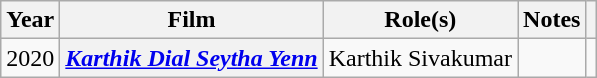<table class="wikitable plainrowheaders sortable">
<tr>
<th scope="col">Year</th>
<th scope="col">Film</th>
<th scope="col">Role(s)</th>
<th scope="col">Notes</th>
<th scope="col" class="unsortable"></th>
</tr>
<tr>
<td>2020</td>
<th scope="row"><em><a href='#'>Karthik Dial Seytha Yenn</a></em></th>
<td>Karthik Sivakumar</td>
<td></td>
<td style="text-align:center;"></td>
</tr>
</table>
